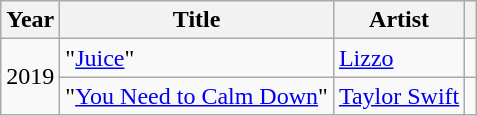<table class="wikitable">
<tr>
<th>Year</th>
<th>Title</th>
<th>Artist</th>
<th style="text-align: center;" class="unsortable"></th>
</tr>
<tr>
<td rowspan="2">2019</td>
<td>"<a href='#'>Juice</a>"</td>
<td><a href='#'>Lizzo</a></td>
<td style="text-align: center;"></td>
</tr>
<tr>
<td>"<a href='#'>You Need to Calm Down</a>"</td>
<td><a href='#'>Taylor Swift</a></td>
<td style="text-align: center;"></td>
</tr>
</table>
